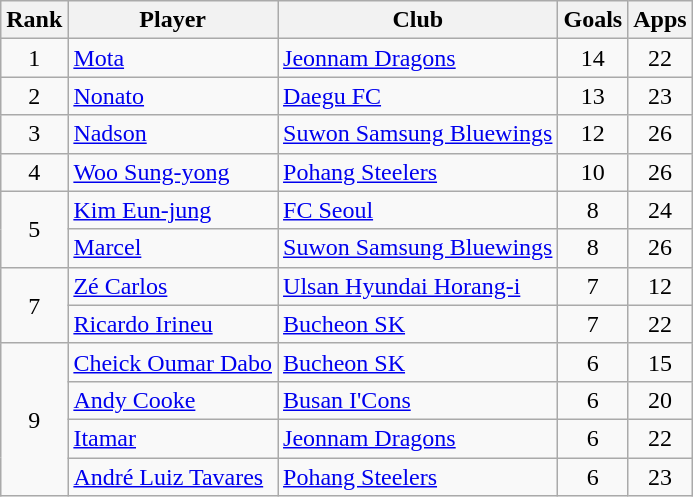<table class="wikitable">
<tr>
<th>Rank</th>
<th>Player</th>
<th>Club</th>
<th>Goals</th>
<th>Apps</th>
</tr>
<tr>
<td align=center>1</td>
<td> <a href='#'>Mota</a></td>
<td><a href='#'>Jeonnam Dragons</a></td>
<td align=center>14</td>
<td align=center>22</td>
</tr>
<tr>
<td align=center>2</td>
<td> <a href='#'>Nonato</a></td>
<td><a href='#'>Daegu FC</a></td>
<td align=center>13</td>
<td align=center>23</td>
</tr>
<tr>
<td align=center>3</td>
<td> <a href='#'>Nadson</a></td>
<td><a href='#'>Suwon Samsung Bluewings</a></td>
<td align=center>12</td>
<td align=center>26</td>
</tr>
<tr>
<td align=center>4</td>
<td> <a href='#'>Woo Sung-yong</a></td>
<td><a href='#'>Pohang Steelers</a></td>
<td align=center>10</td>
<td align=center>26</td>
</tr>
<tr>
<td rowspan="2" align=center>5</td>
<td> <a href='#'>Kim Eun-jung</a></td>
<td><a href='#'>FC Seoul</a></td>
<td align=center>8</td>
<td align=center>24</td>
</tr>
<tr>
<td> <a href='#'>Marcel</a></td>
<td><a href='#'>Suwon Samsung Bluewings</a></td>
<td align=center>8</td>
<td align=center>26</td>
</tr>
<tr>
<td rowspan="2" align=center>7</td>
<td> <a href='#'>Zé Carlos</a></td>
<td><a href='#'>Ulsan Hyundai Horang-i</a></td>
<td align=center>7</td>
<td align=center>12</td>
</tr>
<tr>
<td> <a href='#'>Ricardo Irineu</a></td>
<td><a href='#'>Bucheon SK</a></td>
<td align=center>7</td>
<td align=center>22</td>
</tr>
<tr>
<td rowspan="4" align=center>9</td>
<td> <a href='#'>Cheick Oumar Dabo</a></td>
<td><a href='#'>Bucheon SK</a></td>
<td align=center>6</td>
<td align=center>15</td>
</tr>
<tr>
<td> <a href='#'>Andy Cooke</a></td>
<td><a href='#'>Busan I'Cons</a></td>
<td align=center>6</td>
<td align=center>20</td>
</tr>
<tr>
<td> <a href='#'>Itamar</a></td>
<td><a href='#'>Jeonnam Dragons</a></td>
<td align=center>6</td>
<td align=center>22</td>
</tr>
<tr>
<td> <a href='#'>André Luiz Tavares</a></td>
<td><a href='#'>Pohang Steelers</a></td>
<td align=center>6</td>
<td align=center>23</td>
</tr>
</table>
